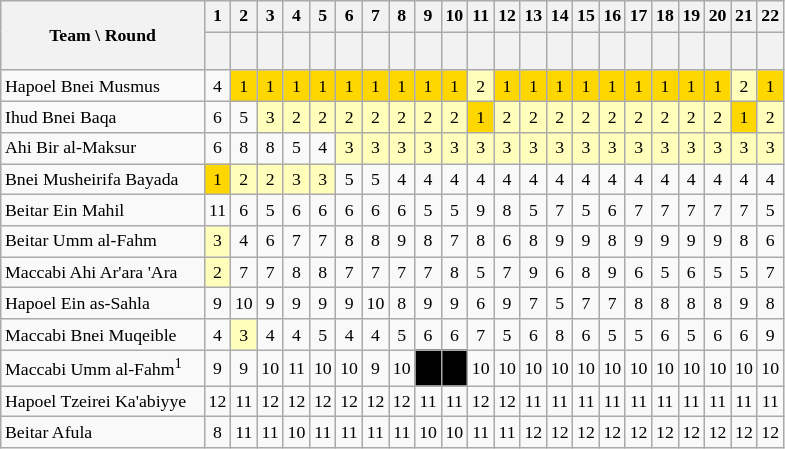<table class="wikitable sortable" style="font-size: 74%; text-align:center;">
<tr>
<th rowspan="2" style="width:130px;">Team \ Round</th>
<th align=center>1</th>
<th align=center>2</th>
<th align=center>3</th>
<th align=center>4</th>
<th align=center>5</th>
<th align=center>6</th>
<th align=center>7</th>
<th align=center>8</th>
<th align=center>9</th>
<th align=center>10</th>
<th align=center>11</th>
<th align=center>12</th>
<th align=center>13</th>
<th align=center>14</th>
<th align=center>15</th>
<th align=center>16</th>
<th align=center>17</th>
<th align=center>18</th>
<th align=center>19</th>
<th align=center>20</th>
<th align=center>21</th>
<th align=center>22</th>
</tr>
<tr>
<th style="text-align:center; height:20px;"></th>
<th align=center></th>
<th align=center></th>
<th align=center></th>
<th align=center></th>
<th align=center></th>
<th align=center></th>
<th align=center></th>
<th align=center></th>
<th align=center></th>
<th align=center></th>
<th align=center></th>
<th align=center></th>
<th align=center></th>
<th align=center></th>
<th align=center></th>
<th align=center></th>
<th align=center></th>
<th align=center></th>
<th align=center></th>
<th align=center></th>
<th align=center></th>
</tr>
<tr>
<td align=left>Hapoel Bnei Musmus</td>
<td>4</td>
<td style=background:gold>1</td>
<td style=background:gold>1</td>
<td style=background:gold>1</td>
<td style=background:gold>1</td>
<td style=background:gold>1</td>
<td style=background:gold>1</td>
<td style=background:gold>1</td>
<td style=background:gold>1</td>
<td style=background:gold>1</td>
<td style=background:#ffb>2</td>
<td style=background:gold>1</td>
<td style=background:gold>1</td>
<td style=background:gold>1</td>
<td style=background:gold>1</td>
<td style=background:gold>1</td>
<td style=background:gold>1</td>
<td style=background:gold>1</td>
<td style=background:gold>1</td>
<td style=background:gold>1</td>
<td style=background:#ffb>2</td>
<td style=background:gold>1</td>
</tr>
<tr>
<td align=left>Ihud Bnei Baqa</td>
<td>6</td>
<td>5</td>
<td style=background:#ffb>3</td>
<td style=background:#ffb>2</td>
<td style=background:#ffb>2</td>
<td style=background:#ffb>2</td>
<td style=background:#ffb>2</td>
<td style=background:#ffb>2</td>
<td style=background:#ffb>2</td>
<td style=background:#ffb>2</td>
<td style=background:gold>1</td>
<td style=background:#ffb>2</td>
<td style=background:#ffb>2</td>
<td style=background:#ffb>2</td>
<td style=background:#ffb>2</td>
<td style=background:#ffb>2</td>
<td style=background:#ffb>2</td>
<td style=background:#ffb>2</td>
<td style=background:#ffb>2</td>
<td style=background:#ffb>2</td>
<td style=background:gold>1</td>
<td style=background:#ffb>2</td>
</tr>
<tr>
<td align=left>Ahi Bir al-Maksur</td>
<td>6</td>
<td>8</td>
<td>8</td>
<td>5</td>
<td>4</td>
<td style=background:#ffb>3</td>
<td style=background:#ffb>3</td>
<td style=background:#ffb>3</td>
<td style=background:#ffb>3</td>
<td style=background:#ffb>3</td>
<td style=background:#ffb>3</td>
<td style=background:#ffb>3</td>
<td style=background:#ffb>3</td>
<td style=background:#ffb>3</td>
<td style=background:#ffb>3</td>
<td style=background:#ffb>3</td>
<td style=background:#ffb>3</td>
<td style=background:#ffb>3</td>
<td style=background:#ffb>3</td>
<td style=background:#ffb>3</td>
<td style=background:#ffb>3</td>
<td style=background:#ffb>3</td>
</tr>
<tr>
<td align=left>Bnei Musheirifa Bayada</td>
<td style=background:gold>1</td>
<td style=background:#ffb>2</td>
<td style=background:#ffb>2</td>
<td style=background:#ffb>3</td>
<td style=background:#ffb>3</td>
<td>5</td>
<td>5</td>
<td>4</td>
<td>4</td>
<td>4</td>
<td>4</td>
<td>4</td>
<td>4</td>
<td>4</td>
<td>4</td>
<td>4</td>
<td>4</td>
<td>4</td>
<td>4</td>
<td>4</td>
<td>4</td>
<td>4</td>
</tr>
<tr>
<td align=left>Beitar Ein Mahil</td>
<td>11</td>
<td>6</td>
<td>5</td>
<td>6</td>
<td>6</td>
<td>6</td>
<td>6</td>
<td>6</td>
<td>5</td>
<td>5</td>
<td>9</td>
<td>8</td>
<td>5</td>
<td>7</td>
<td>5</td>
<td>6</td>
<td>7</td>
<td>7</td>
<td>7</td>
<td>7</td>
<td>7</td>
<td>5</td>
</tr>
<tr>
<td align=left>Beitar Umm al-Fahm</td>
<td style=background:#ffb>3</td>
<td>4</td>
<td>6</td>
<td>7</td>
<td>7</td>
<td>8</td>
<td>8</td>
<td>9</td>
<td>8</td>
<td>7</td>
<td>8</td>
<td>6</td>
<td>8</td>
<td>9</td>
<td>9</td>
<td>8</td>
<td>9</td>
<td>9</td>
<td>9</td>
<td>9</td>
<td>8</td>
<td>6</td>
</tr>
<tr>
<td align=left>Maccabi Ahi Ar'ara 'Ara</td>
<td style=background:#ffb>2</td>
<td>7</td>
<td>7</td>
<td>8</td>
<td>8</td>
<td>7</td>
<td>7</td>
<td>7</td>
<td>7</td>
<td>8</td>
<td>5</td>
<td>7</td>
<td>9</td>
<td>6</td>
<td>8</td>
<td>9</td>
<td>6</td>
<td>5</td>
<td>6</td>
<td>5</td>
<td>5</td>
<td>7</td>
</tr>
<tr>
<td align=left>Hapoel Ein as-Sahla</td>
<td>9</td>
<td>10</td>
<td>9</td>
<td>9</td>
<td>9</td>
<td>9</td>
<td>10</td>
<td>8</td>
<td>9</td>
<td>9</td>
<td>6</td>
<td>9</td>
<td>7</td>
<td>5</td>
<td>7</td>
<td>7</td>
<td>8</td>
<td>8</td>
<td>8</td>
<td>8</td>
<td>9</td>
<td>8</td>
</tr>
<tr>
<td align=left>Maccabi Bnei Muqeible</td>
<td>4</td>
<td style=background:#ffb>3</td>
<td>4</td>
<td>4</td>
<td>5</td>
<td>4</td>
<td>4</td>
<td>5</td>
<td>6</td>
<td>6</td>
<td>7</td>
<td>5</td>
<td>6</td>
<td>8</td>
<td>6</td>
<td>5</td>
<td>5</td>
<td>6</td>
<td>5</td>
<td>6</td>
<td>6</td>
<td>9</td>
</tr>
<tr>
<td align=left>Maccabi Umm al-Fahm<sup>1</sup></td>
<td>9</td>
<td>9</td>
<td>10</td>
<td>11</td>
<td>10</td>
<td>10</td>
<td>9</td>
<td>10</td>
<td style=background:black>-</td>
<td style=background:black>-</td>
<td>10</td>
<td>10</td>
<td>10</td>
<td>10</td>
<td>10</td>
<td>10</td>
<td>10</td>
<td>10</td>
<td>10</td>
<td>10</td>
<td>10</td>
<td>10</td>
</tr>
<tr>
<td align=left>Hapoel Tzeirei Ka'abiyye</td>
<td>12</td>
<td>11</td>
<td>12</td>
<td>12</td>
<td>12</td>
<td>12</td>
<td>12</td>
<td>12</td>
<td>11</td>
<td>11</td>
<td>12</td>
<td>12</td>
<td>11</td>
<td>11</td>
<td>11</td>
<td>11</td>
<td>11</td>
<td>11</td>
<td>11</td>
<td>11</td>
<td>11</td>
<td>11</td>
</tr>
<tr>
<td align=left>Beitar Afula</td>
<td>8</td>
<td>11</td>
<td>11</td>
<td>10</td>
<td>11</td>
<td>11</td>
<td>11</td>
<td>11</td>
<td>10</td>
<td>10</td>
<td>11</td>
<td>11</td>
<td>12</td>
<td>12</td>
<td>12</td>
<td>12</td>
<td>12</td>
<td>12</td>
<td>12</td>
<td>12</td>
<td>12</td>
<td>12</td>
</tr>
</table>
